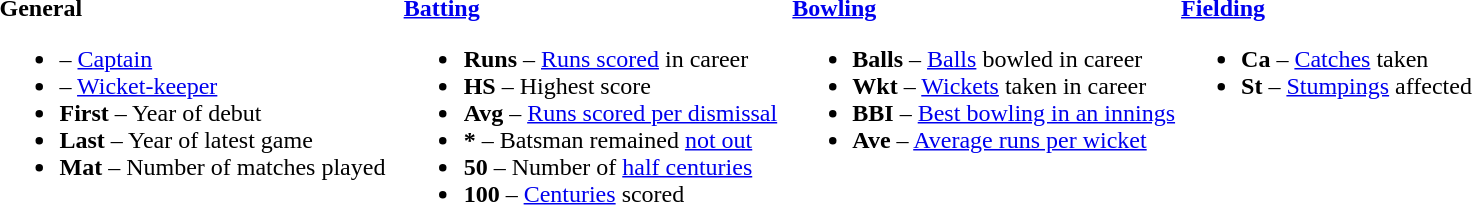<table>
<tr>
<td valign="top" style="width:26%"><br><strong>General</strong><ul><li> – <a href='#'>Captain</a></li><li> – <a href='#'>Wicket-keeper</a></li><li><strong>First</strong> – Year of debut</li><li><strong>Last</strong> – Year of latest game</li><li><strong>Mat</strong> – Number of matches played</li></ul></td>
<td valign="top" style="width:25%"><br><strong><a href='#'>Batting</a></strong><ul><li><strong>Runs</strong> – <a href='#'>Runs scored</a> in career</li><li><strong>HS</strong> – Highest score</li><li><strong>Avg</strong> – <a href='#'>Runs scored per dismissal</a></li><li><strong>*</strong> – Batsman remained <a href='#'>not out</a></li><li><strong>50</strong> – Number of <a href='#'>half centuries</a></li><li><strong>100</strong> – <a href='#'>Centuries</a> scored</li></ul></td>
<td valign="top" style="width:25%"><br><strong><a href='#'>Bowling</a></strong><ul><li><strong>Balls</strong> – <a href='#'>Balls</a> bowled in career</li><li><strong>Wkt</strong> – <a href='#'>Wickets</a> taken in career</li><li><strong>BBI</strong> – <a href='#'>Best bowling in an innings</a></li><li><strong>Ave</strong> – <a href='#'>Average runs per wicket</a></li></ul></td>
<td valign="top" style="width:24%"><br><strong><a href='#'>Fielding</a></strong><ul><li><strong>Ca</strong> – <a href='#'>Catches</a> taken</li><li><strong>St</strong> – <a href='#'>Stumpings</a> affected</li></ul></td>
</tr>
</table>
